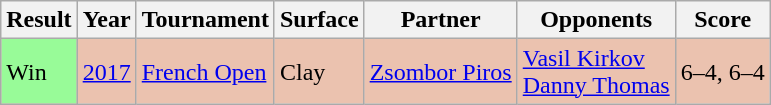<table class="wikitable">
<tr>
<th>Result</th>
<th>Year</th>
<th>Tournament</th>
<th>Surface</th>
<th>Partner</th>
<th>Opponents</th>
<th>Score</th>
</tr>
<tr style="background:#ebc2af;">
<td style="background:#98fb98;">Win</td>
<td><a href='#'>2017</a></td>
<td><a href='#'>French Open</a></td>
<td>Clay</td>
<td> <a href='#'>Zsombor Piros</a></td>
<td> <a href='#'>Vasil Kirkov</a><br> <a href='#'>Danny Thomas</a></td>
<td>6–4, 6–4</td>
</tr>
</table>
